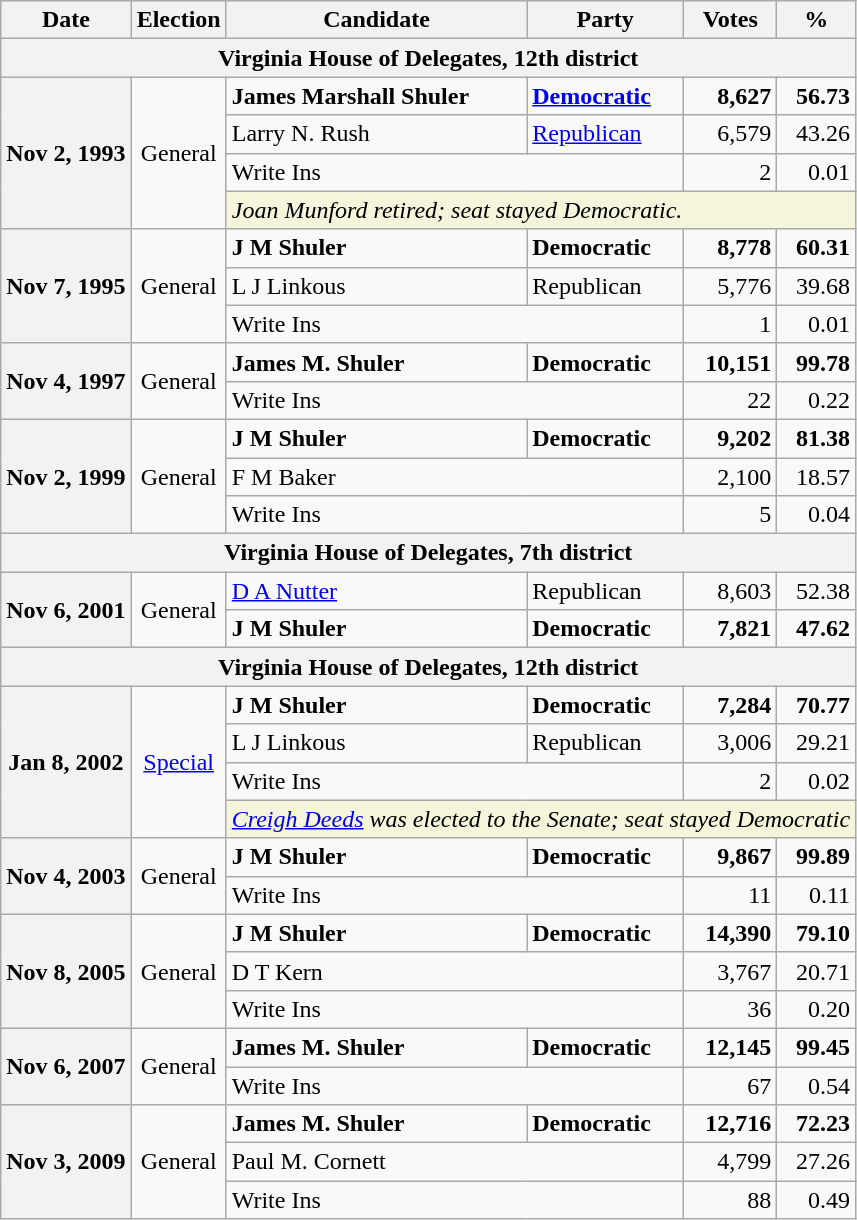<table class="wikitable">
<tr>
<th>Date</th>
<th>Election</th>
<th>Candidate</th>
<th>Party</th>
<th>Votes</th>
<th>%</th>
</tr>
<tr>
<th colspan="6">Virginia House of Delegates, 12th district</th>
</tr>
<tr>
<th rowspan="4">Nov 2, 1993</th>
<td rowspan="4" align="center">General</td>
<td><strong>James Marshall Shuler</strong></td>
<td><strong><a href='#'>Democratic</a></strong></td>
<td align="right"><strong>8,627</strong></td>
<td align="right"><strong>56.73</strong></td>
</tr>
<tr>
<td>Larry N. Rush</td>
<td><a href='#'>Republican</a></td>
<td align="right">6,579</td>
<td align="right">43.26</td>
</tr>
<tr>
<td colspan="2">Write Ins</td>
<td align="right">2</td>
<td align="right">0.01</td>
</tr>
<tr>
<td colspan="4" style="background:Beige"><em>Joan Munford retired; seat stayed Democratic.</em></td>
</tr>
<tr>
<th rowspan="3">Nov 7, 1995</th>
<td rowspan="3" align="center">General</td>
<td><strong>J M Shuler</strong></td>
<td><strong>Democratic</strong></td>
<td align="right"><strong>8,778</strong></td>
<td align="right"><strong>60.31</strong></td>
</tr>
<tr>
<td>L J Linkous</td>
<td>Republican</td>
<td align="right">5,776</td>
<td align="right">39.68</td>
</tr>
<tr>
<td colspan="2">Write Ins</td>
<td align="right">1</td>
<td align="right">0.01</td>
</tr>
<tr>
<th rowspan="2">Nov 4, 1997</th>
<td rowspan="2" align="center">General</td>
<td><strong>James M. Shuler</strong></td>
<td><strong>Democratic</strong></td>
<td align="right"><strong>10,151</strong></td>
<td align="right"><strong>99.78</strong></td>
</tr>
<tr>
<td colspan="2">Write Ins</td>
<td align="right">22</td>
<td align="right">0.22</td>
</tr>
<tr>
<th rowspan="3">Nov 2, 1999</th>
<td rowspan="3" align="center">General</td>
<td><strong>J M Shuler</strong></td>
<td><strong>Democratic</strong></td>
<td align="right"><strong>9,202</strong></td>
<td align="right"><strong>81.38</strong></td>
</tr>
<tr>
<td colspan="2">F M Baker</td>
<td align="right">2,100</td>
<td align="right">18.57</td>
</tr>
<tr>
<td colspan="2">Write Ins</td>
<td align="right">5</td>
<td align="right">0.04</td>
</tr>
<tr>
<th colspan="6">Virginia House of Delegates, 7th district</th>
</tr>
<tr>
<th rowspan="2">Nov 6, 2001</th>
<td rowspan="2" align="center">General</td>
<td><a href='#'>D A Nutter</a></td>
<td>Republican</td>
<td align="right">8,603</td>
<td align="right">52.38</td>
</tr>
<tr>
<td><strong>J M Shuler</strong></td>
<td><strong>Democratic</strong></td>
<td align="right"><strong>7,821</strong></td>
<td align="right"><strong>47.62</strong></td>
</tr>
<tr>
<th colspan="6">Virginia House of Delegates, 12th district</th>
</tr>
<tr>
<th rowspan="4">Jan 8, 2002</th>
<td rowspan="4" align="center"><a href='#'>Special</a></td>
<td><strong>J M Shuler</strong></td>
<td><strong>Democratic</strong></td>
<td align="right"><strong>7,284</strong></td>
<td align="right"><strong>70.77</strong></td>
</tr>
<tr>
<td>L J Linkous</td>
<td>Republican</td>
<td align="right">3,006</td>
<td align="right">29.21</td>
</tr>
<tr>
<td colspan="2">Write Ins</td>
<td align="right">2</td>
<td align="right">0.02</td>
</tr>
<tr>
<td colspan="4" style="background:Beige"><em><a href='#'>Creigh Deeds</a> was elected to the Senate; seat stayed Democratic</em></td>
</tr>
<tr>
<th rowspan="2">Nov 4, 2003</th>
<td rowspan="2" align="center">General</td>
<td><strong>J M Shuler</strong></td>
<td><strong>Democratic</strong></td>
<td align="right"><strong>9,867</strong></td>
<td align="right"><strong>99.89</strong></td>
</tr>
<tr>
<td colspan="2">Write Ins</td>
<td align="right">11</td>
<td align="right">0.11</td>
</tr>
<tr>
<th rowspan="3">Nov 8, 2005</th>
<td rowspan="3" align="center">General</td>
<td><strong>J M Shuler</strong></td>
<td><strong>Democratic</strong></td>
<td align="right"><strong>14,390</strong></td>
<td align="right"><strong>79.10</strong></td>
</tr>
<tr>
<td colspan="2">D T Kern</td>
<td align="right">3,767</td>
<td align="right">20.71</td>
</tr>
<tr>
<td colspan="2">Write Ins</td>
<td align="right">36</td>
<td align="right">0.20</td>
</tr>
<tr>
<th rowspan="2">Nov 6, 2007</th>
<td rowspan="2" align="center">General</td>
<td><strong>James M. Shuler</strong></td>
<td><strong>Democratic</strong></td>
<td align="right"><strong>12,145</strong></td>
<td align="right"><strong>99.45</strong></td>
</tr>
<tr>
<td colspan="2">Write Ins</td>
<td align="right">67</td>
<td align="right">0.54</td>
</tr>
<tr>
<th rowspan="3">Nov 3, 2009</th>
<td rowspan="3" align="center">General</td>
<td><strong>James M. Shuler</strong></td>
<td><strong>Democratic</strong></td>
<td align="right"><strong>12,716</strong></td>
<td align="right"><strong>72.23</strong></td>
</tr>
<tr>
<td colspan="2">Paul M. Cornett</td>
<td align="right">4,799</td>
<td align="right">27.26</td>
</tr>
<tr>
<td colspan="2">Write Ins</td>
<td align="right">88</td>
<td align="right">0.49</td>
</tr>
</table>
